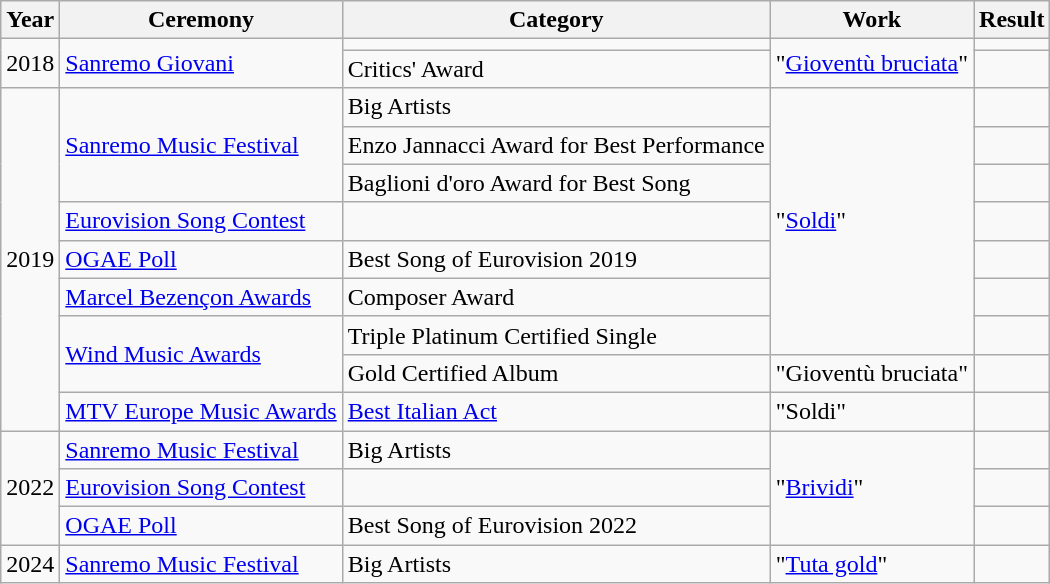<table class="wikitable sortable">
<tr>
<th>Year</th>
<th>Ceremony</th>
<th>Category</th>
<th>Work</th>
<th>Result</th>
</tr>
<tr>
<td rowspan="2">2018</td>
<td rowspan="2"><a href='#'>Sanremo Giovani</a></td>
<td></td>
<td rowspan="2">"<a href='#'>Gioventù bruciata</a>"</td>
<td></td>
</tr>
<tr>
<td>Critics' Award</td>
<td></td>
</tr>
<tr>
<td rowspan="9">2019</td>
<td rowspan="3"><a href='#'>Sanremo Music Festival</a></td>
<td>Big Artists</td>
<td rowspan="7">"<a href='#'>Soldi</a>"</td>
<td></td>
</tr>
<tr>
<td>Enzo Jannacci Award for Best Performance</td>
<td></td>
</tr>
<tr>
<td>Baglioni d'oro Award for Best Song</td>
<td></td>
</tr>
<tr>
<td><a href='#'>Eurovision Song Contest</a></td>
<td></td>
<td></td>
</tr>
<tr>
<td><a href='#'>OGAE Poll</a></td>
<td>Best Song of Eurovision 2019</td>
<td></td>
</tr>
<tr>
<td><a href='#'>Marcel Bezençon Awards</a></td>
<td>Composer Award</td>
<td></td>
</tr>
<tr>
<td rowspan="2"><a href='#'>Wind Music Awards</a></td>
<td>Triple Platinum Certified Single</td>
<td></td>
</tr>
<tr>
<td>Gold Certified Album</td>
<td>"Gioventù bruciata"</td>
<td></td>
</tr>
<tr>
<td><a href='#'>MTV Europe Music Awards</a></td>
<td><a href='#'>Best Italian Act</a></td>
<td>"Soldi"</td>
<td></td>
</tr>
<tr>
<td rowspan="3">2022</td>
<td><a href='#'>Sanremo Music Festival</a></td>
<td>Big Artists</td>
<td rowspan="3">"<a href='#'>Brividi</a>"</td>
<td></td>
</tr>
<tr>
<td><a href='#'>Eurovision Song Contest</a></td>
<td></td>
<td></td>
</tr>
<tr>
<td><a href='#'>OGAE Poll</a></td>
<td>Best Song of Eurovision 2022</td>
<td></td>
</tr>
<tr>
<td>2024</td>
<td><a href='#'>Sanremo Music Festival</a></td>
<td>Big Artists</td>
<td>"<a href='#'>Tuta gold</a>"</td>
<td></td>
</tr>
</table>
